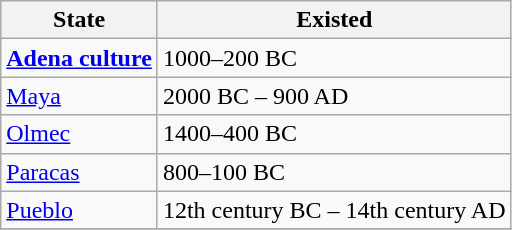<table class=wikitable border="1">
<tr>
<th>State</th>
<th>Existed</th>
</tr>
<tr>
<td><strong><a href='#'>Adena culture</a></strong></td>
<td>1000–200 BC</td>
</tr>
<tr>
<td><a href='#'>Maya</a></td>
<td>2000 BC – 900 AD</td>
</tr>
<tr>
<td><a href='#'>Olmec</a></td>
<td>1400–400 BC</td>
</tr>
<tr>
<td><a href='#'>Paracas</a></td>
<td>800–100 BC</td>
</tr>
<tr>
<td><a href='#'>Pueblo</a></td>
<td>12th century BC – 14th century AD</td>
</tr>
<tr>
</tr>
</table>
